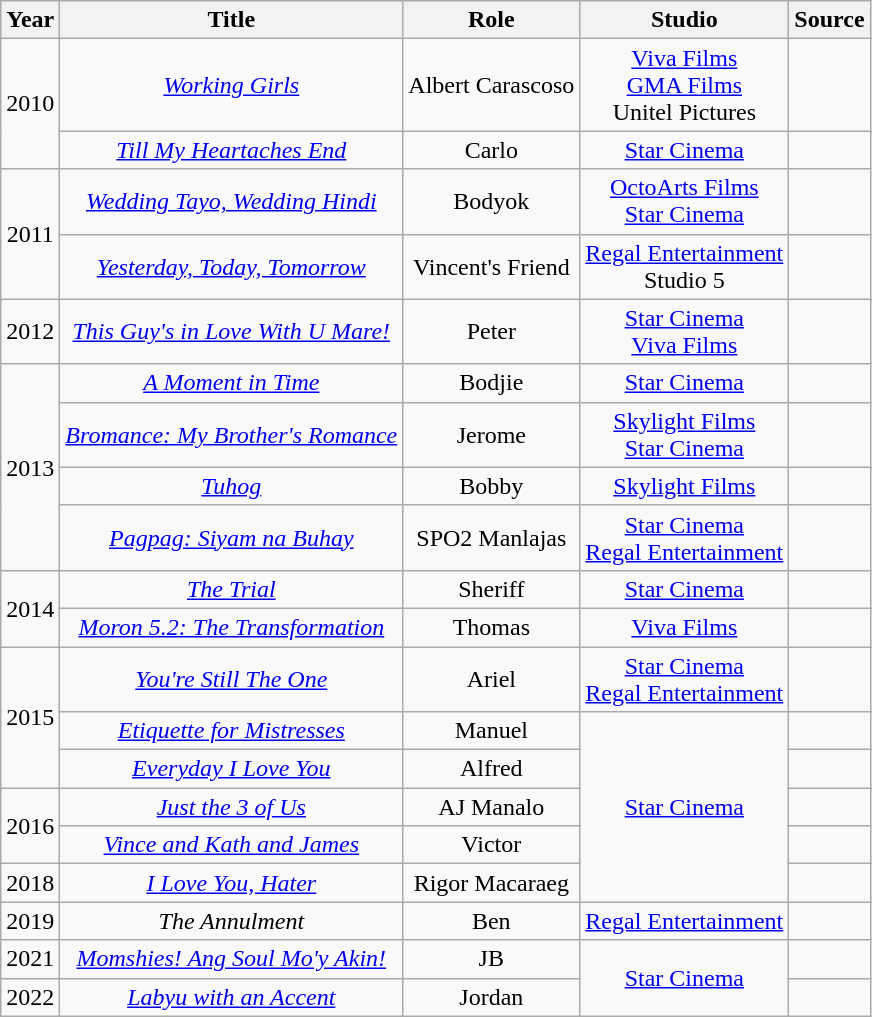<table class="wikitable sortable" style="text-align: center">
<tr>
<th>Year</th>
<th>Title</th>
<th>Role</th>
<th>Studio</th>
<th>Source</th>
</tr>
<tr>
<td rowspan=2>2010</td>
<td><em><a href='#'>Working Girls</a></em></td>
<td>Albert Carascoso</td>
<td><a href='#'>Viva Films</a><br><a href='#'>GMA Films</a><br>Unitel Pictures</td>
<td></td>
</tr>
<tr>
<td><em><a href='#'>Till My Heartaches End</a></em></td>
<td>Carlo</td>
<td><a href='#'>Star Cinema</a></td>
<td></td>
</tr>
<tr>
<td rowspan=2>2011</td>
<td><em><a href='#'>Wedding Tayo, Wedding Hindi</a></em></td>
<td>Bodyok</td>
<td><a href='#'>OctoArts Films</a><br><a href='#'>Star Cinema</a></td>
<td></td>
</tr>
<tr>
<td><em><a href='#'>Yesterday, Today, Tomorrow</a></em></td>
<td>Vincent's Friend</td>
<td><a href='#'>Regal Entertainment</a><br>Studio 5</td>
<td></td>
</tr>
<tr>
<td>2012</td>
<td><em><a href='#'>This Guy's in Love With U Mare!</a></em></td>
<td>Peter</td>
<td><a href='#'>Star Cinema</a><br><a href='#'>Viva Films</a></td>
<td></td>
</tr>
<tr>
<td rowspan=4>2013</td>
<td><em><a href='#'>A Moment in Time</a></em></td>
<td>Bodjie</td>
<td><a href='#'>Star Cinema</a></td>
<td></td>
</tr>
<tr>
<td><em><a href='#'>Bromance: My Brother's Romance</a></em></td>
<td>Jerome</td>
<td><a href='#'>Skylight Films</a><br><a href='#'>Star Cinema</a></td>
<td></td>
</tr>
<tr>
<td><em><a href='#'>Tuhog</a></em></td>
<td>Bobby</td>
<td><a href='#'>Skylight Films</a></td>
<td></td>
</tr>
<tr>
<td><em><a href='#'>Pagpag: Siyam na Buhay</a></em></td>
<td>SPO2 Manlajas</td>
<td><a href='#'>Star Cinema</a><br><a href='#'>Regal Entertainment</a></td>
<td></td>
</tr>
<tr>
<td rowspan=2>2014</td>
<td><em><a href='#'>The Trial</a></em></td>
<td>Sheriff</td>
<td><a href='#'>Star Cinema</a></td>
<td></td>
</tr>
<tr>
<td><em><a href='#'>Moron 5.2: The Transformation</a></em></td>
<td>Thomas</td>
<td><a href='#'>Viva Films</a></td>
<td></td>
</tr>
<tr>
<td rowspan=3>2015</td>
<td><em><a href='#'>You're Still The One</a></em></td>
<td>Ariel</td>
<td><a href='#'>Star Cinema</a> <br> <a href='#'>Regal Entertainment</a></td>
<td></td>
</tr>
<tr>
<td><em><a href='#'>Etiquette for Mistresses</a></em></td>
<td>Manuel</td>
<td rowspan="5"><a href='#'>Star Cinema</a></td>
<td></td>
</tr>
<tr>
<td><em><a href='#'>Everyday I Love You</a></em></td>
<td>Alfred</td>
<td></td>
</tr>
<tr>
<td rowspan=2>2016</td>
<td><em><a href='#'>Just the 3 of Us</a></em></td>
<td>AJ Manalo</td>
<td></td>
</tr>
<tr>
<td><em><a href='#'>Vince and Kath and James</a></em></td>
<td>Victor</td>
<td></td>
</tr>
<tr>
<td>2018</td>
<td><em><a href='#'>I Love You, Hater</a></em></td>
<td>Rigor Macaraeg</td>
<td></td>
</tr>
<tr>
<td>2019</td>
<td><em>The Annulment</em></td>
<td>Ben</td>
<td><a href='#'>Regal Entertainment</a></td>
<td></td>
</tr>
<tr>
<td>2021</td>
<td><em><a href='#'>Momshies! Ang Soul Mo'y Akin!</a></em></td>
<td>JB</td>
<td rowspan="2"><a href='#'>Star Cinema</a></td>
<td></td>
</tr>
<tr>
<td>2022</td>
<td><em><a href='#'>Labyu with an Accent</a></em></td>
<td>Jordan</td>
<td></td>
</tr>
</table>
